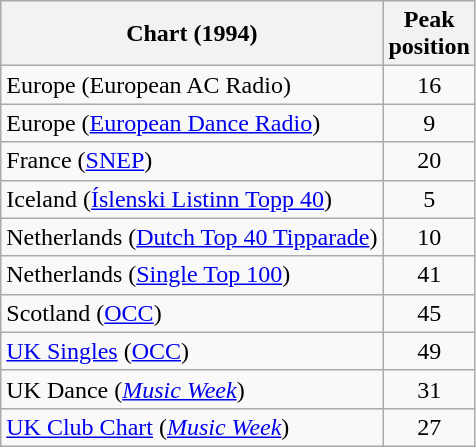<table class="wikitable sortable">
<tr>
<th>Chart (1994)</th>
<th>Peak<br>position</th>
</tr>
<tr>
<td>Europe (European AC Radio)</td>
<td align="center">16</td>
</tr>
<tr>
<td>Europe (<a href='#'>European Dance Radio</a>)</td>
<td align="center">9</td>
</tr>
<tr>
<td>France (<a href='#'>SNEP</a>)</td>
<td align="center">20</td>
</tr>
<tr>
<td>Iceland (<a href='#'>Íslenski Listinn Topp 40</a>)</td>
<td align="center">5</td>
</tr>
<tr>
<td>Netherlands (<a href='#'>Dutch Top 40 Tipparade</a>)</td>
<td align="center">10</td>
</tr>
<tr>
<td>Netherlands (<a href='#'>Single Top 100</a>)</td>
<td align="center">41</td>
</tr>
<tr>
<td>Scotland (<a href='#'>OCC</a>)</td>
<td align="center">45</td>
</tr>
<tr>
<td><a href='#'>UK Singles</a> (<a href='#'>OCC</a>)</td>
<td align="center">49</td>
</tr>
<tr>
<td>UK Dance (<em><a href='#'>Music Week</a></em>)</td>
<td align="center">31</td>
</tr>
<tr>
<td><a href='#'>UK Club Chart</a> (<em><a href='#'>Music Week</a></em>)</td>
<td align="center">27</td>
</tr>
</table>
